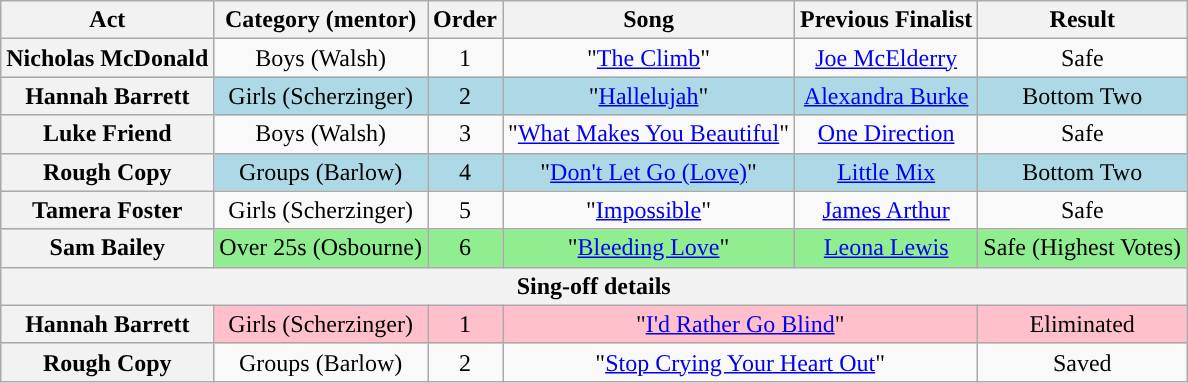<table class="wikitable plainrowheaders" style="text-align:center;">
<tr>
<th scope="col">Act</th>
<th scope="col">Category (mentor)</th>
<th scope="col">Order</th>
<th scope="col">Song</th>
<th scope="col">Previous Finalist</th>
<th scope="col">Result</th>
</tr>
<tr>
<th scope="row">Nicholas McDonald</th>
<td>Boys (Walsh)</td>
<td>1</td>
<td>"<a href='#'>The Climb</a>"</td>
<td><a href='#'>Joe McElderry</a></td>
<td>Safe</td>
</tr>
<tr style="background:lightblue;">
<th scope="row">Hannah Barrett</th>
<td>Girls (Scherzinger)</td>
<td>2</td>
<td>"<a href='#'>Hallelujah</a>"</td>
<td><a href='#'>Alexandra Burke</a></td>
<td>Bottom Two</td>
</tr>
<tr>
<th scope="row">Luke Friend</th>
<td>Boys (Walsh)</td>
<td>3</td>
<td>"<a href='#'>What Makes You Beautiful</a>"</td>
<td><a href='#'>One Direction</a></td>
<td>Safe</td>
</tr>
<tr style="background:lightblue;">
<th scope="row">Rough Copy</th>
<td>Groups (Barlow)</td>
<td>4</td>
<td>"<a href='#'>Don't Let Go (Love)</a>"</td>
<td><a href='#'>Little Mix</a></td>
<td>Bottom Two</td>
</tr>
<tr>
<th scope="row">Tamera Foster</th>
<td>Girls (Scherzinger)</td>
<td>5</td>
<td>"<a href='#'>Impossible</a>"</td>
<td><a href='#'>James Arthur</a></td>
<td>Safe</td>
</tr>
<tr style="background:lightgreen;">
<th scope="row">Sam Bailey</th>
<td>Over 25s (Osbourne)</td>
<td>6</td>
<td>"<a href='#'>Bleeding Love</a>"</td>
<td><a href='#'>Leona Lewis</a></td>
<td>Safe (Highest Votes)</td>
</tr>
<tr>
<th colspan="6">Sing-off details</th>
</tr>
<tr style="background:pink;">
<th scope="row">Hannah Barrett</th>
<td>Girls (Scherzinger)</td>
<td>1</td>
<td colspan="2">"<a href='#'>I'd Rather Go Blind</a>"</td>
<td>Eliminated</td>
</tr>
<tr>
<th scope="row">Rough Copy</th>
<td>Groups (Barlow)</td>
<td>2</td>
<td colspan="2">"<a href='#'>Stop Crying Your Heart Out</a>"</td>
<td>Saved</td>
</tr>
</table>
